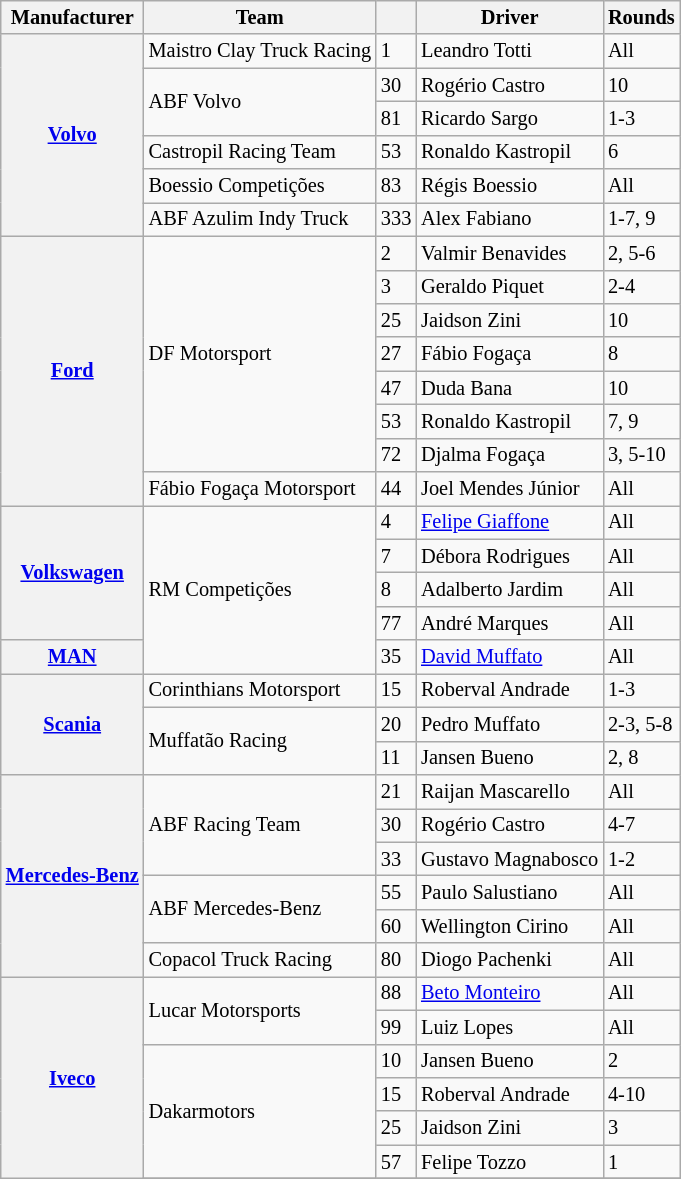<table class="wikitable" style="font-size: 85%;">
<tr>
<th>Manufacturer</th>
<th>Team</th>
<th></th>
<th>Driver</th>
<th>Rounds</th>
</tr>
<tr>
<th rowspan=6><a href='#'>Volvo</a></th>
<td>Maistro Clay Truck Racing</td>
<td>1</td>
<td>Leandro Totti</td>
<td>All</td>
</tr>
<tr>
<td rowspan=2>ABF Volvo</td>
<td>30</td>
<td>Rogério Castro</td>
<td>10</td>
</tr>
<tr>
<td>81</td>
<td>Ricardo Sargo</td>
<td>1-3</td>
</tr>
<tr>
<td>Castropil Racing Team</td>
<td>53</td>
<td>Ronaldo Kastropil</td>
<td>6</td>
</tr>
<tr>
<td>Boessio Competições</td>
<td>83</td>
<td>Régis Boessio</td>
<td>All</td>
</tr>
<tr>
<td>ABF Azulim Indy Truck</td>
<td>333</td>
<td>Alex Fabiano</td>
<td>1-7, 9</td>
</tr>
<tr>
<th rowspan=8><a href='#'>Ford</a></th>
<td rowspan=7>DF Motorsport</td>
<td>2</td>
<td>Valmir Benavides</td>
<td>2, 5-6</td>
</tr>
<tr>
<td>3</td>
<td>Geraldo Piquet</td>
<td>2-4</td>
</tr>
<tr>
<td>25</td>
<td>Jaidson Zini</td>
<td>10</td>
</tr>
<tr>
<td>27</td>
<td>Fábio Fogaça</td>
<td>8</td>
</tr>
<tr>
<td>47</td>
<td>Duda Bana</td>
<td>10</td>
</tr>
<tr>
<td>53</td>
<td>Ronaldo Kastropil</td>
<td>7, 9</td>
</tr>
<tr>
<td>72</td>
<td>Djalma Fogaça</td>
<td>3, 5-10</td>
</tr>
<tr>
<td>Fábio Fogaça Motorsport</td>
<td>44</td>
<td>Joel Mendes Júnior</td>
<td>All</td>
</tr>
<tr>
<th rowspan=4><a href='#'>Volkswagen</a></th>
<td rowspan=5>RM Competições</td>
<td>4</td>
<td><a href='#'>Felipe Giaffone</a></td>
<td>All</td>
</tr>
<tr>
<td>7</td>
<td>Débora Rodrigues</td>
<td>All</td>
</tr>
<tr>
<td>8</td>
<td>Adalberto Jardim</td>
<td>All</td>
</tr>
<tr>
<td>77</td>
<td>André Marques</td>
<td>All</td>
</tr>
<tr>
<th><a href='#'>MAN</a></th>
<td>35</td>
<td><a href='#'>David Muffato</a></td>
<td>All</td>
</tr>
<tr>
<th rowspan=3><a href='#'>Scania</a></th>
<td>Corinthians Motorsport</td>
<td>15</td>
<td>Roberval Andrade</td>
<td>1-3</td>
</tr>
<tr>
<td rowspan=2>Muffatão Racing</td>
<td>20</td>
<td>Pedro Muffato</td>
<td>2-3, 5-8</td>
</tr>
<tr>
<td>11</td>
<td>Jansen Bueno</td>
<td>2, 8</td>
</tr>
<tr>
<th rowspan=6><a href='#'>Mercedes-Benz</a></th>
<td rowspan=3>ABF Racing Team</td>
<td>21</td>
<td>Raijan Mascarello</td>
<td>All</td>
</tr>
<tr>
<td>30</td>
<td>Rogério Castro</td>
<td>4-7</td>
</tr>
<tr>
<td>33</td>
<td>Gustavo Magnabosco</td>
<td>1-2</td>
</tr>
<tr>
<td rowspan=2>ABF Mercedes-Benz</td>
<td>55</td>
<td>Paulo Salustiano</td>
<td>All</td>
</tr>
<tr>
<td>60</td>
<td>Wellington Cirino</td>
<td>All</td>
</tr>
<tr>
<td>Copacol Truck Racing</td>
<td>80</td>
<td>Diogo Pachenki</td>
<td>All</td>
</tr>
<tr>
<th rowspan=7><a href='#'>Iveco</a></th>
<td rowspan=2>Lucar Motorsports</td>
<td>88</td>
<td><a href='#'>Beto Monteiro</a></td>
<td>All</td>
</tr>
<tr>
<td>99</td>
<td>Luiz Lopes</td>
<td>All</td>
</tr>
<tr>
<td rowspan=4>Dakarmotors</td>
<td>10</td>
<td>Jansen Bueno</td>
<td>2</td>
</tr>
<tr>
<td>15</td>
<td>Roberval Andrade</td>
<td>4-10</td>
</tr>
<tr>
<td>25</td>
<td>Jaidson Zini</td>
<td>3</td>
</tr>
<tr>
<td>57</td>
<td>Felipe Tozzo</td>
<td>1</td>
</tr>
<tr>
</tr>
</table>
